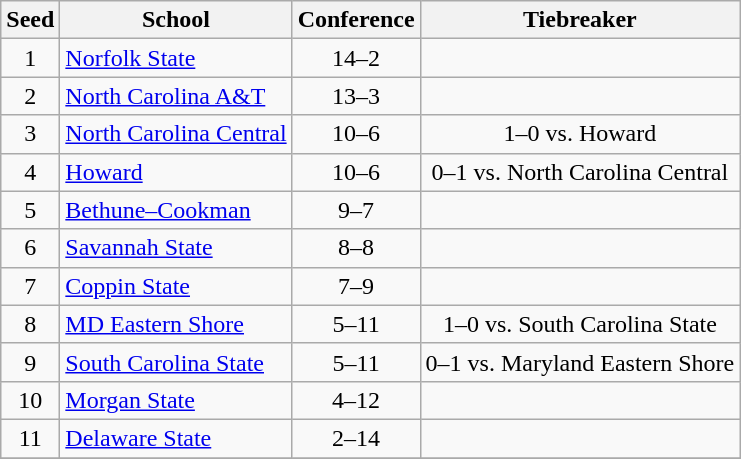<table class="wikitable" style="text-align:center">
<tr>
<th>Seed</th>
<th>School</th>
<th>Conference</th>
<th>Tiebreaker</th>
</tr>
<tr>
<td>1</td>
<td align=left><a href='#'>Norfolk State</a></td>
<td>14–2</td>
<td></td>
</tr>
<tr>
<td>2</td>
<td align=left><a href='#'>North Carolina A&T</a></td>
<td>13–3</td>
<td></td>
</tr>
<tr>
<td>3</td>
<td align=left><a href='#'>North Carolina Central</a></td>
<td>10–6</td>
<td>1–0 vs. Howard</td>
</tr>
<tr>
<td>4</td>
<td align=left><a href='#'>Howard</a></td>
<td>10–6</td>
<td>0–1 vs. North Carolina Central</td>
</tr>
<tr>
<td>5</td>
<td align=left><a href='#'>Bethune–Cookman</a></td>
<td>9–7</td>
<td></td>
</tr>
<tr>
<td>6</td>
<td align=left><a href='#'>Savannah State</a></td>
<td>8–8</td>
<td></td>
</tr>
<tr>
<td>7</td>
<td align=left><a href='#'>Coppin State</a></td>
<td>7–9</td>
<td></td>
</tr>
<tr>
<td>8</td>
<td align=left><a href='#'>MD Eastern Shore</a></td>
<td>5–11</td>
<td>1–0 vs. South Carolina State</td>
</tr>
<tr>
<td>9</td>
<td align=left><a href='#'>South Carolina State</a></td>
<td>5–11</td>
<td>0–1 vs. Maryland Eastern Shore</td>
</tr>
<tr>
<td>10</td>
<td align=left><a href='#'>Morgan State</a></td>
<td>4–12</td>
<td></td>
</tr>
<tr>
<td>11</td>
<td align=left><a href='#'>Delaware State</a></td>
<td>2–14</td>
<td></td>
</tr>
<tr>
</tr>
</table>
